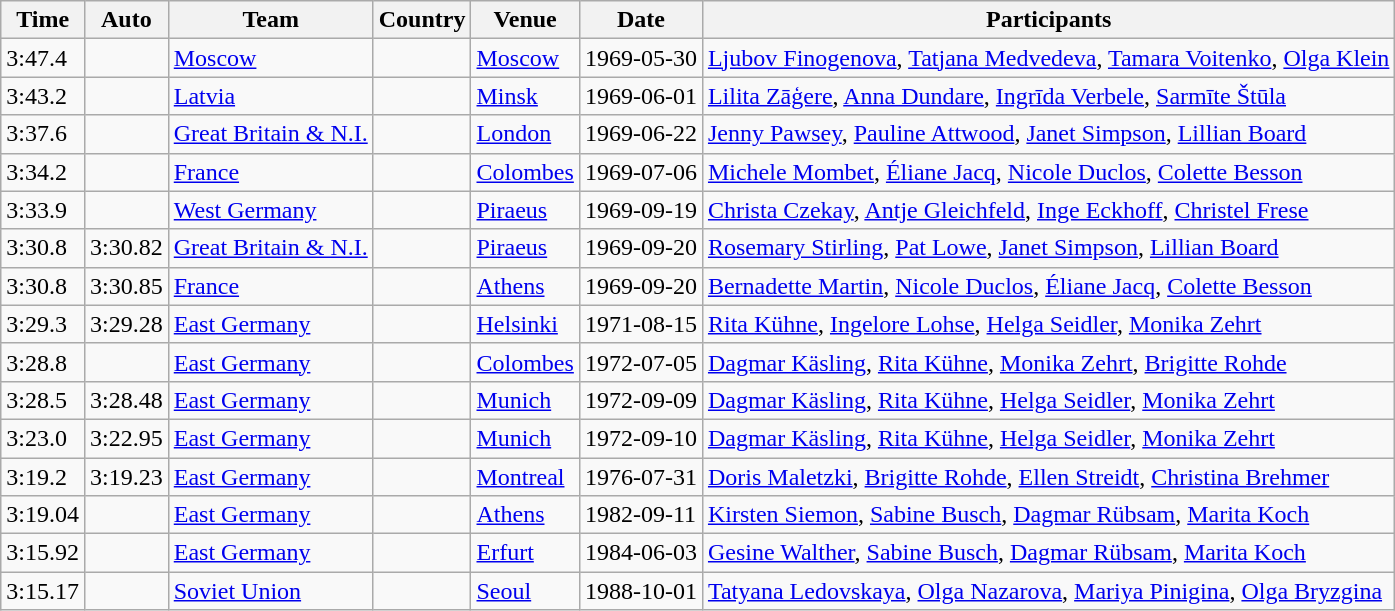<table class="wikitable" border="1">
<tr>
<th>Time</th>
<th>Auto</th>
<th>Team</th>
<th>Country</th>
<th>Venue</th>
<th>Date</th>
<th>Participants</th>
</tr>
<tr>
<td>3:47.4</td>
<td></td>
<td><a href='#'>Moscow</a></td>
<td></td>
<td><a href='#'>Moscow</a></td>
<td>1969-05-30</td>
<td><a href='#'>Ljubov Finogenova</a>, <a href='#'>Tatjana Medvedeva</a>, <a href='#'>Tamara Voitenko</a>, <a href='#'>Olga Klein</a></td>
</tr>
<tr>
<td>3:43.2</td>
<td></td>
<td><a href='#'>Latvia</a></td>
<td></td>
<td><a href='#'>Minsk</a></td>
<td>1969-06-01</td>
<td><a href='#'>Lilita Zāģere</a>, <a href='#'>Anna Dundare</a>, <a href='#'>Ingrīda Verbele</a>, <a href='#'>Sarmīte Štūla</a></td>
</tr>
<tr>
<td>3:37.6</td>
<td></td>
<td><a href='#'>Great Britain & N.I.</a></td>
<td></td>
<td><a href='#'>London</a></td>
<td>1969-06-22</td>
<td><a href='#'>Jenny Pawsey</a>, <a href='#'>Pauline Attwood</a>, <a href='#'>Janet Simpson</a>, <a href='#'>Lillian Board</a></td>
</tr>
<tr>
<td>3:34.2</td>
<td></td>
<td><a href='#'>France</a></td>
<td></td>
<td><a href='#'>Colombes</a></td>
<td>1969-07-06</td>
<td><a href='#'>Michele Mombet</a>, <a href='#'>Éliane Jacq</a>, <a href='#'>Nicole Duclos</a>, <a href='#'>Colette Besson</a></td>
</tr>
<tr>
<td>3:33.9</td>
<td></td>
<td><a href='#'>West Germany</a></td>
<td></td>
<td><a href='#'>Piraeus</a></td>
<td>1969-09-19</td>
<td><a href='#'>Christa Czekay</a>, <a href='#'>Antje Gleichfeld</a>, <a href='#'>Inge Eckhoff</a>, <a href='#'>Christel Frese</a></td>
</tr>
<tr>
<td>3:30.8</td>
<td>3:30.82</td>
<td><a href='#'>Great Britain & N.I.</a></td>
<td></td>
<td><a href='#'>Piraeus</a></td>
<td>1969-09-20</td>
<td><a href='#'>Rosemary Stirling</a>, <a href='#'>Pat Lowe</a>, <a href='#'>Janet Simpson</a>, <a href='#'>Lillian Board</a></td>
</tr>
<tr>
<td>3:30.8</td>
<td>3:30.85</td>
<td><a href='#'>France</a></td>
<td></td>
<td><a href='#'>Athens</a></td>
<td>1969-09-20</td>
<td><a href='#'>Bernadette Martin</a>, <a href='#'>Nicole Duclos</a>, <a href='#'>Éliane Jacq</a>, <a href='#'>Colette Besson</a></td>
</tr>
<tr>
<td>3:29.3</td>
<td>3:29.28</td>
<td><a href='#'>East Germany</a></td>
<td></td>
<td><a href='#'>Helsinki</a></td>
<td>1971-08-15</td>
<td><a href='#'>Rita Kühne</a>, <a href='#'>Ingelore Lohse</a>, <a href='#'>Helga Seidler</a>, <a href='#'>Monika Zehrt</a></td>
</tr>
<tr>
<td>3:28.8</td>
<td></td>
<td><a href='#'>East Germany</a></td>
<td></td>
<td><a href='#'>Colombes</a></td>
<td>1972-07-05</td>
<td><a href='#'>Dagmar Käsling</a>, <a href='#'>Rita Kühne</a>, <a href='#'>Monika Zehrt</a>, <a href='#'>Brigitte Rohde</a></td>
</tr>
<tr>
<td>3:28.5</td>
<td>3:28.48</td>
<td><a href='#'>East Germany</a></td>
<td></td>
<td><a href='#'>Munich</a></td>
<td>1972-09-09</td>
<td><a href='#'>Dagmar Käsling</a>, <a href='#'>Rita Kühne</a>, <a href='#'>Helga Seidler</a>, <a href='#'>Monika Zehrt</a></td>
</tr>
<tr>
<td>3:23.0</td>
<td>3:22.95</td>
<td><a href='#'>East Germany</a></td>
<td></td>
<td><a href='#'>Munich</a></td>
<td>1972-09-10</td>
<td><a href='#'>Dagmar Käsling</a>, <a href='#'>Rita Kühne</a>, <a href='#'>Helga Seidler</a>, <a href='#'>Monika Zehrt</a></td>
</tr>
<tr>
<td>3:19.2</td>
<td>3:19.23</td>
<td><a href='#'>East Germany</a></td>
<td></td>
<td><a href='#'>Montreal</a></td>
<td>1976-07-31</td>
<td><a href='#'>Doris Maletzki</a>, <a href='#'>Brigitte Rohde</a>, <a href='#'>Ellen Streidt</a>, <a href='#'>Christina Brehmer</a></td>
</tr>
<tr>
<td>3:19.04</td>
<td></td>
<td><a href='#'>East Germany</a></td>
<td></td>
<td><a href='#'>Athens</a></td>
<td>1982-09-11</td>
<td><a href='#'>Kirsten Siemon</a>, <a href='#'>Sabine Busch</a>, <a href='#'>Dagmar Rübsam</a>, <a href='#'>Marita Koch</a></td>
</tr>
<tr>
<td>3:15.92</td>
<td></td>
<td><a href='#'>East Germany</a></td>
<td></td>
<td><a href='#'>Erfurt</a></td>
<td>1984-06-03</td>
<td><a href='#'>Gesine Walther</a>, <a href='#'>Sabine Busch</a>, <a href='#'>Dagmar Rübsam</a>, <a href='#'>Marita Koch</a></td>
</tr>
<tr>
<td>3:15.17</td>
<td></td>
<td><a href='#'>Soviet Union</a></td>
<td></td>
<td><a href='#'>Seoul</a></td>
<td>1988-10-01</td>
<td><a href='#'>Tatyana Ledovskaya</a>, <a href='#'>Olga Nazarova</a>, <a href='#'>Mariya Pinigina</a>, <a href='#'>Olga Bryzgina</a></td>
</tr>
</table>
